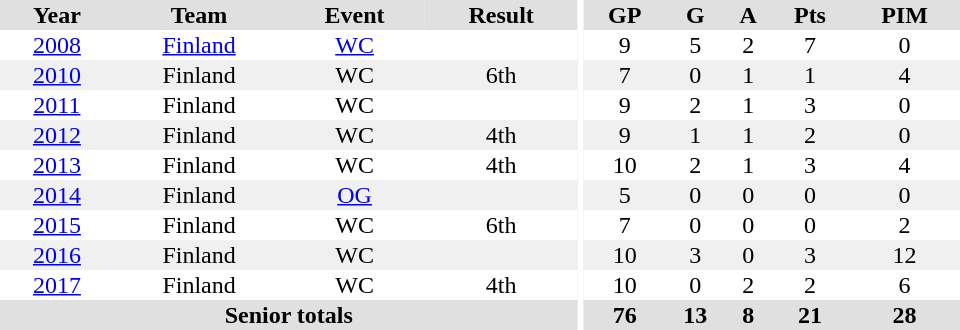<table border="0" cellpadding="1" cellspacing="0" ID="Table3" style="text-align:center; width:40em">
<tr ALIGN="center" bgcolor="#e0e0e0">
<th>Year</th>
<th>Team</th>
<th>Event</th>
<th>Result</th>
<th rowspan="99" bgcolor="#ffffff"></th>
<th>GP</th>
<th>G</th>
<th>A</th>
<th>Pts</th>
<th>PIM</th>
</tr>
<tr>
<td><a href='#'>2008</a></td>
<td><a href='#'>Finland</a></td>
<td><a href='#'>WC</a></td>
<td></td>
<td>9</td>
<td>5</td>
<td>2</td>
<td>7</td>
<td>0</td>
</tr>
<tr bgcolor="#f0f0f0">
<td><a href='#'>2010</a></td>
<td>Finland</td>
<td>WC</td>
<td>6th</td>
<td>7</td>
<td>0</td>
<td>1</td>
<td>1</td>
<td>4</td>
</tr>
<tr>
<td><a href='#'>2011</a></td>
<td>Finland</td>
<td>WC</td>
<td></td>
<td>9</td>
<td>2</td>
<td>1</td>
<td>3</td>
<td>0</td>
</tr>
<tr bgcolor="#f0f0f0">
<td><a href='#'>2012</a></td>
<td>Finland</td>
<td>WC</td>
<td>4th</td>
<td>9</td>
<td>1</td>
<td>1</td>
<td>2</td>
<td>0</td>
</tr>
<tr>
<td><a href='#'>2013</a></td>
<td>Finland</td>
<td>WC</td>
<td>4th</td>
<td>10</td>
<td>2</td>
<td>1</td>
<td>3</td>
<td>4</td>
</tr>
<tr bgcolor="#f0f0f0">
<td><a href='#'>2014</a></td>
<td>Finland</td>
<td><a href='#'>OG</a></td>
<td></td>
<td>5</td>
<td>0</td>
<td>0</td>
<td>0</td>
<td>0</td>
</tr>
<tr>
<td><a href='#'>2015</a></td>
<td>Finland</td>
<td>WC</td>
<td>6th</td>
<td>7</td>
<td>0</td>
<td>0</td>
<td>0</td>
<td>2</td>
</tr>
<tr bgcolor="#f0f0f0">
<td><a href='#'>2016</a></td>
<td>Finland</td>
<td>WC</td>
<td></td>
<td>10</td>
<td>3</td>
<td>0</td>
<td>3</td>
<td>12</td>
</tr>
<tr>
<td><a href='#'>2017</a></td>
<td>Finland</td>
<td>WC</td>
<td>4th</td>
<td>10</td>
<td>0</td>
<td>2</td>
<td>2</td>
<td>6</td>
</tr>
<tr bgcolor="#e0e0e0">
<th colspan="4">Senior totals</th>
<th>76</th>
<th>13</th>
<th>8</th>
<th>21</th>
<th>28</th>
</tr>
</table>
